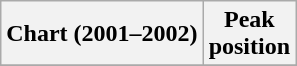<table class="wikitable sortable">
<tr>
<th align="left">Chart (2001–2002)</th>
<th align="center">Peak<br>position</th>
</tr>
<tr>
</tr>
</table>
